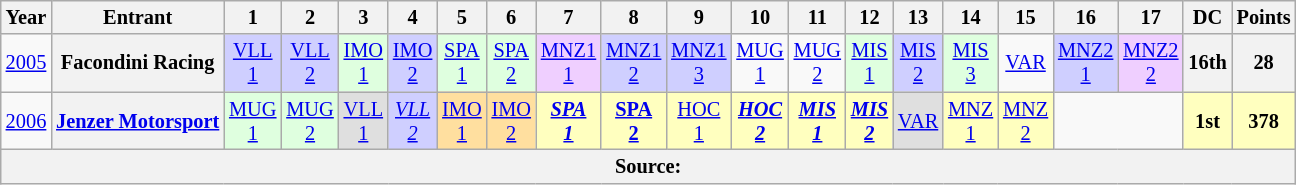<table class="wikitable" style="text-align:center; font-size:85%">
<tr>
<th>Year</th>
<th>Entrant</th>
<th>1</th>
<th>2</th>
<th>3</th>
<th>4</th>
<th>5</th>
<th>6</th>
<th>7</th>
<th>8</th>
<th>9</th>
<th>10</th>
<th>11</th>
<th>12</th>
<th>13</th>
<th>14</th>
<th>15</th>
<th>16</th>
<th>17</th>
<th>DC</th>
<th>Points</th>
</tr>
<tr>
<td><a href='#'>2005</a></td>
<th nowrap>Facondini Racing</th>
<td style="background:#CFCFFF;"><a href='#'>VLL<br>1</a><br></td>
<td style="background:#CFCFFF;"><a href='#'>VLL<br>2</a><br></td>
<td style="background:#DFFFDF;"><a href='#'>IMO<br>1</a><br></td>
<td style="background:#CFCFFF;"><a href='#'>IMO<br>2</a><br></td>
<td style="background:#DFFFDF;"><a href='#'>SPA<br>1</a><br></td>
<td style="background:#DFFFDF;"><a href='#'>SPA<br>2</a><br></td>
<td style="background:#EFCFFF;"><a href='#'>MNZ1<br>1</a><br></td>
<td style="background:#CFCFFF;"><a href='#'>MNZ1<br>2</a><br></td>
<td style="background:#CFCFFF;"><a href='#'>MNZ1<br>3</a><br></td>
<td><a href='#'>MUG<br>1</a></td>
<td><a href='#'>MUG<br>2</a></td>
<td style="background:#DFFFDF;"><a href='#'>MIS<br>1</a><br></td>
<td style="background:#CFCFFF;"><a href='#'>MIS<br>2</a><br></td>
<td style="background:#DFFFDF;"><a href='#'>MIS<br>3</a><br></td>
<td><a href='#'>VAR</a></td>
<td style="background:#CFCFFF;"><a href='#'>MNZ2<br>1</a><br></td>
<td style="background:#EFCFFF;"><a href='#'>MNZ2<br>2</a><br></td>
<th>16th</th>
<th>28</th>
</tr>
<tr>
<td><a href='#'>2006</a></td>
<th nowrap><a href='#'>Jenzer Motorsport</a></th>
<td style="background:#DFFFDF;"><a href='#'>MUG<br>1</a><br></td>
<td style="background:#DFFFDF;"><a href='#'>MUG<br>2</a><br></td>
<td style="background:#DFDFDF;"><a href='#'>VLL<br>1</a><br></td>
<td style="background:#CFCFFF;"><em><a href='#'>VLL<br>2</a></em><br></td>
<td style="background:#FFDF9F;"><a href='#'>IMO<br>1</a><br></td>
<td style="background:#FFDF9F;"><a href='#'>IMO<br>2</a><br></td>
<td style="background:#FFFFBF;"><strong><em><a href='#'>SPA<br>1</a></em></strong><br></td>
<td style="background:#FFFFBF;"><strong><a href='#'>SPA<br>2</a></strong><br></td>
<td style="background:#FFFFBF;"><a href='#'>HOC<br>1</a><br></td>
<td style="background:#FFFFBF;"><strong><em><a href='#'>HOC<br>2</a></em></strong><br></td>
<td style="background:#FFFFBF;"><strong><em><a href='#'>MIS<br>1</a></em></strong><br></td>
<td style="background:#FFFFBF;"><strong><em><a href='#'>MIS<br>2</a></em></strong><br></td>
<td style="background:#DFDFDF;"><a href='#'>VAR</a><br></td>
<td style="background:#FFFFBF;"><a href='#'>MNZ<br>1</a><br></td>
<td style="background:#FFFFBF;"><a href='#'>MNZ<br>2</a><br></td>
<td colspan=2></td>
<th style="background:#FFFFBF;">1st</th>
<th style="background:#FFFFBF;">378</th>
</tr>
<tr>
<th colspan="21">Source:</th>
</tr>
</table>
